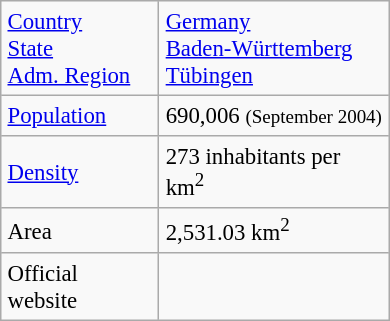<table border="1" align="right" cellpadding="4" cellspacing="0" width="260" style="margin: 0 0 1em 1em; background: #f9f9f9; border: 1px #aaa solid; border-collapse: collapse; font-size: 95%;">
<tr>
<td><a href='#'>Country</a><br><a href='#'>State</a><br><a href='#'>Adm. Region</a></td>
<td><a href='#'>Germany</a><br><a href='#'>Baden-Württemberg</a><br><a href='#'>Tübingen</a></td>
</tr>
<tr>
<td><a href='#'>Population</a></td>
<td>690,006 <small>(September 2004)</small></td>
</tr>
<tr>
<td><a href='#'>Density</a></td>
<td>273 inhabitants per km<sup>2</sup></td>
</tr>
<tr>
<td>Area</td>
<td>2,531.03 km<sup>2</sup></td>
</tr>
<tr>
<td>Official website</td>
<td></td>
</tr>
</table>
